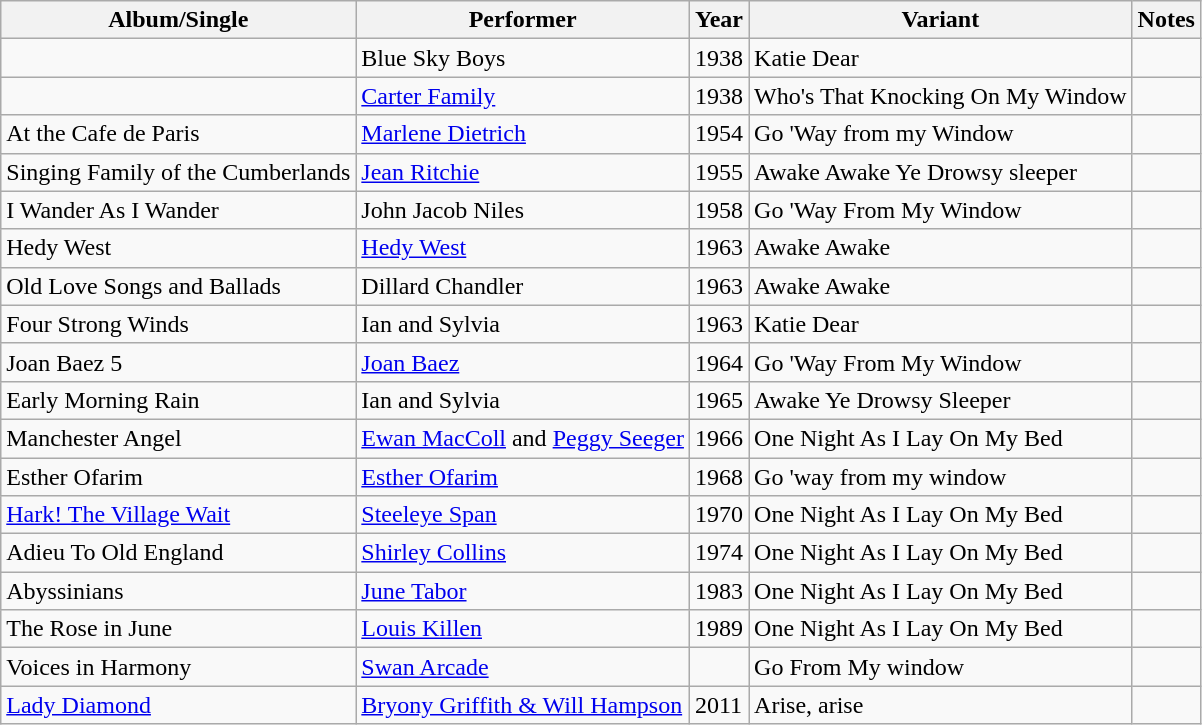<table class="wikitable">
<tr>
<th>Album/Single</th>
<th>Performer</th>
<th>Year</th>
<th>Variant</th>
<th>Notes</th>
</tr>
<tr>
<td></td>
<td>Blue Sky Boys</td>
<td>1938</td>
<td>Katie Dear</td>
<td></td>
</tr>
<tr>
<td></td>
<td><a href='#'>Carter Family</a></td>
<td>1938</td>
<td>Who's That Knocking On My Window</td>
<td></td>
</tr>
<tr>
<td>At the Cafe de Paris</td>
<td><a href='#'>Marlene Dietrich</a></td>
<td>1954</td>
<td>Go 'Way from my Window</td>
<td></td>
</tr>
<tr>
<td>Singing Family of the Cumberlands</td>
<td><a href='#'>Jean Ritchie</a></td>
<td>1955</td>
<td>Awake Awake Ye Drowsy sleeper</td>
<td></td>
</tr>
<tr>
<td>I Wander As I Wander</td>
<td>John Jacob Niles</td>
<td>1958</td>
<td>Go 'Way From My Window</td>
<td></td>
</tr>
<tr>
<td>Hedy West</td>
<td><a href='#'>Hedy West</a></td>
<td>1963</td>
<td>Awake Awake</td>
<td></td>
</tr>
<tr>
<td>Old Love Songs and Ballads</td>
<td>Dillard Chandler</td>
<td>1963</td>
<td>Awake Awake</td>
<td></td>
</tr>
<tr>
<td>Four Strong Winds</td>
<td>Ian and Sylvia</td>
<td>1963</td>
<td>Katie Dear</td>
<td></td>
</tr>
<tr>
<td>Joan Baez 5</td>
<td><a href='#'>Joan Baez</a></td>
<td>1964</td>
<td>Go 'Way From My Window</td>
<td></td>
</tr>
<tr>
<td>Early Morning Rain</td>
<td>Ian and Sylvia</td>
<td>1965</td>
<td>Awake Ye Drowsy Sleeper</td>
<td></td>
</tr>
<tr>
<td>Manchester Angel</td>
<td><a href='#'>Ewan MacColl</a> and <a href='#'>Peggy Seeger</a></td>
<td>1966</td>
<td>One Night As I Lay On My Bed</td>
<td></td>
</tr>
<tr>
<td>Esther Ofarim</td>
<td><a href='#'>Esther Ofarim</a></td>
<td>1968</td>
<td>Go 'way from my window</td>
<td></td>
</tr>
<tr>
<td><a href='#'>Hark! The Village Wait</a></td>
<td><a href='#'>Steeleye Span</a></td>
<td>1970</td>
<td>One Night As I Lay On My Bed</td>
<td></td>
</tr>
<tr>
<td>Adieu To Old England</td>
<td><a href='#'>Shirley Collins</a></td>
<td>1974</td>
<td>One Night As I Lay On My Bed</td>
<td></td>
</tr>
<tr>
<td>Abyssinians</td>
<td><a href='#'>June Tabor</a></td>
<td>1983</td>
<td>One Night As I Lay On My Bed</td>
<td></td>
</tr>
<tr>
<td>The Rose in June</td>
<td><a href='#'>Louis Killen</a></td>
<td>1989</td>
<td>One Night As I Lay On My Bed</td>
<td></td>
</tr>
<tr>
<td>Voices in Harmony</td>
<td><a href='#'>Swan Arcade</a></td>
<td></td>
<td>Go From My window</td>
<td></td>
</tr>
<tr>
<td><a href='#'>Lady Diamond</a></td>
<td><a href='#'>Bryony Griffith & Will Hampson</a></td>
<td>2011</td>
<td>Arise, arise</td>
<td></td>
</tr>
</table>
